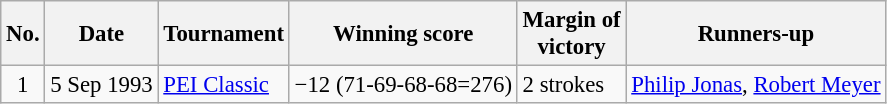<table class="wikitable" style="font-size:95%;">
<tr>
<th>No.</th>
<th>Date</th>
<th>Tournament</th>
<th>Winning score</th>
<th>Margin of<br>victory</th>
<th>Runners-up</th>
</tr>
<tr>
<td align=center>1</td>
<td align=right>5 Sep 1993</td>
<td><a href='#'>PEI Classic</a></td>
<td>−12 (71-69-68-68=276)</td>
<td>2 strokes</td>
<td> <a href='#'>Philip Jonas</a>,  <a href='#'>Robert Meyer</a></td>
</tr>
</table>
